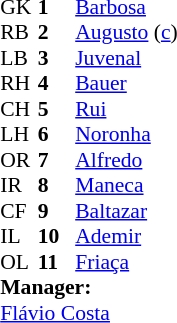<table style="font-size:90%; margin:0.2em auto;" cellspacing="0" cellpadding="0">
<tr>
<th width="25"></th>
<th width="25"></th>
</tr>
<tr>
<td>GK</td>
<td><strong>1</strong></td>
<td><a href='#'>Barbosa</a></td>
</tr>
<tr>
<td>RB</td>
<td><strong>2</strong></td>
<td><a href='#'>Augusto</a> (<a href='#'>c</a>)</td>
</tr>
<tr>
<td>LB</td>
<td><strong>3</strong></td>
<td><a href='#'>Juvenal</a></td>
</tr>
<tr>
<td>RH</td>
<td><strong>4</strong></td>
<td><a href='#'>Bauer</a></td>
</tr>
<tr>
<td>CH</td>
<td><strong>5</strong></td>
<td><a href='#'>Rui</a></td>
</tr>
<tr>
<td>LH</td>
<td><strong>6</strong></td>
<td><a href='#'>Noronha</a></td>
</tr>
<tr>
<td>OR</td>
<td><strong>7</strong></td>
<td><a href='#'>Alfredo</a></td>
</tr>
<tr>
<td>IR</td>
<td><strong>8</strong></td>
<td><a href='#'>Maneca</a></td>
</tr>
<tr>
<td>CF</td>
<td><strong>9</strong></td>
<td><a href='#'>Baltazar</a></td>
</tr>
<tr>
<td>IL</td>
<td><strong>10</strong></td>
<td><a href='#'>Ademir</a></td>
</tr>
<tr>
<td>OL</td>
<td><strong>11</strong></td>
<td><a href='#'>Friaça</a></td>
</tr>
<tr>
<td colspan=3><strong>Manager:</strong></td>
</tr>
<tr>
<td colspan=4><a href='#'>Flávio Costa</a></td>
</tr>
</table>
